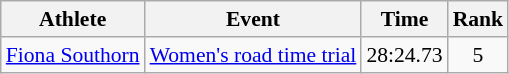<table class=wikitable style="font-size:90%">
<tr>
<th>Athlete</th>
<th>Event</th>
<th>Time</th>
<th>Rank</th>
</tr>
<tr>
<td><a href='#'>Fiona Southorn</a></td>
<td><a href='#'>Women's road time trial</a></td>
<td style="text-align:center;">28:24.73</td>
<td style="text-align:center;">5</td>
</tr>
</table>
